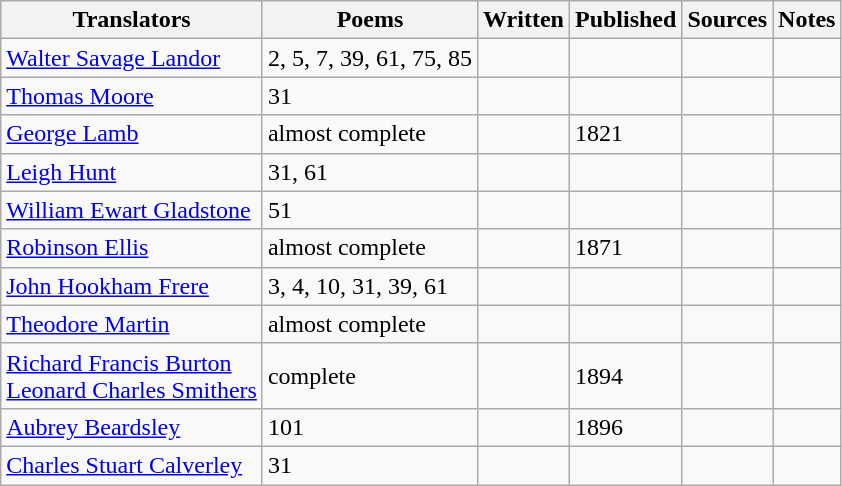<table class="wikitable">
<tr>
<th>Translators</th>
<th>Poems</th>
<th>Written</th>
<th>Published</th>
<th>Sources</th>
<th>Notes</th>
</tr>
<tr>
<td><a href='#'>Walter Savage Landor</a></td>
<td>2, 5, 7, 39, 61, 75, 85</td>
<td></td>
<td></td>
<td></td>
<td></td>
</tr>
<tr>
<td><a href='#'>Thomas Moore</a></td>
<td>31</td>
<td></td>
<td></td>
<td></td>
<td></td>
</tr>
<tr>
<td><a href='#'>George Lamb</a></td>
<td>almost complete</td>
<td></td>
<td>1821</td>
<td></td>
<td></td>
</tr>
<tr>
<td><a href='#'>Leigh Hunt</a></td>
<td>31, 61</td>
<td></td>
<td></td>
<td></td>
<td></td>
</tr>
<tr>
<td><a href='#'>William Ewart Gladstone</a></td>
<td>51</td>
<td></td>
<td></td>
<td></td>
<td></td>
</tr>
<tr>
<td><a href='#'>Robinson Ellis</a></td>
<td>almost complete</td>
<td></td>
<td>1871</td>
<td></td>
<td></td>
</tr>
<tr>
<td><a href='#'>John Hookham Frere</a></td>
<td>3, 4, 10, 31, 39, 61</td>
<td></td>
<td></td>
<td></td>
<td></td>
</tr>
<tr>
<td><a href='#'>Theodore Martin</a></td>
<td>almost complete</td>
<td></td>
<td></td>
<td></td>
<td></td>
</tr>
<tr>
<td><a href='#'>Richard Francis Burton</a><br><a href='#'>Leonard Charles Smithers</a></td>
<td>complete</td>
<td></td>
<td>1894</td>
<td></td>
<td></td>
</tr>
<tr>
<td><a href='#'>Aubrey Beardsley</a></td>
<td>101</td>
<td></td>
<td>1896</td>
<td></td>
<td></td>
</tr>
<tr>
<td><a href='#'>Charles Stuart Calverley</a></td>
<td>31</td>
<td></td>
<td></td>
<td></td>
</tr>
</table>
